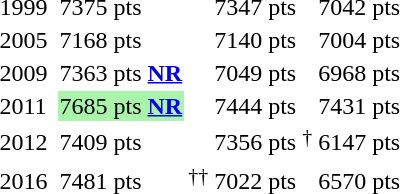<table>
<tr>
<td>1999</td>
<td></td>
<td>7375 pts</td>
<td></td>
<td>7347 pts</td>
<td></td>
<td>7042 pts</td>
</tr>
<tr>
<td>2005</td>
<td></td>
<td>7168 pts</td>
<td></td>
<td>7140 pts</td>
<td></td>
<td>7004 pts</td>
</tr>
<tr>
<td>2009</td>
<td></td>
<td>7363 pts <strong><a href='#'>NR</a></strong></td>
<td></td>
<td>7049 pts</td>
<td></td>
<td>6968 pts</td>
</tr>
<tr>
<td>2011</td>
<td></td>
<td bgcolor=#A9F5A9>7685 pts <strong><a href='#'>NR</a></strong></td>
<td></td>
<td>7444 pts</td>
<td></td>
<td>7431 pts</td>
</tr>
<tr>
<td>2012</td>
<td></td>
<td>7409 pts</td>
<td></td>
<td>7356 pts</td>
<td> <sup>†</sup></td>
<td>6147 pts</td>
</tr>
<tr>
<td>2016</td>
<td></td>
<td>7481 pts</td>
<td> <sup>††</sup></td>
<td>7022 pts</td>
<td></td>
<td>6570 pts</td>
</tr>
</table>
